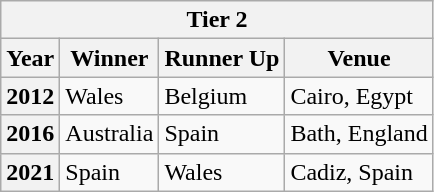<table class="wikitable">
<tr>
<th colspan= "4">Tier 2</th>
</tr>
<tr>
<th>Year</th>
<th>Winner</th>
<th>Runner Up</th>
<th>Venue</th>
</tr>
<tr>
<th>2012</th>
<td> Wales</td>
<td> Belgium</td>
<td>Cairo, Egypt</td>
</tr>
<tr>
<th>2016</th>
<td> Australia</td>
<td> Spain</td>
<td>Bath, England</td>
</tr>
<tr>
<th>2021</th>
<td> Spain</td>
<td> Wales</td>
<td>Cadiz, Spain</td>
</tr>
</table>
